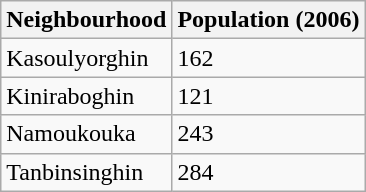<table class="wikitable">
<tr>
<th>Neighbourhood</th>
<th>Population (2006)</th>
</tr>
<tr>
<td>Kasoulyorghin</td>
<td>162</td>
</tr>
<tr>
<td>Kiniraboghin</td>
<td>121</td>
</tr>
<tr>
<td>Namoukouka</td>
<td>243</td>
</tr>
<tr>
<td>Tanbinsinghin</td>
<td>284</td>
</tr>
</table>
